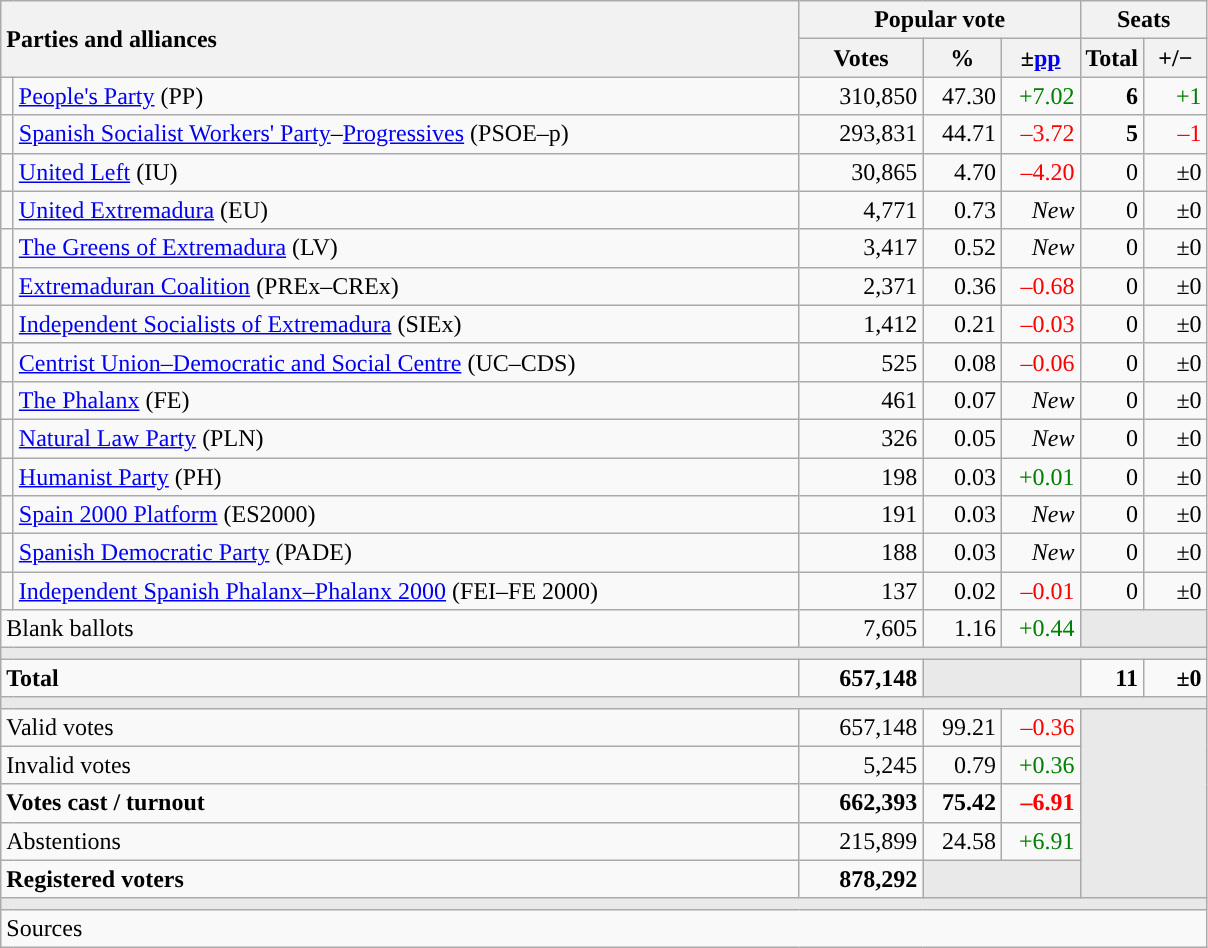<table class="wikitable" style="text-align:right;">
<tr>
<th style="text-align:left;" rowspan="2" colspan="2" width="525">Parties and alliances</th>
<th colspan="3">Popular vote</th>
<th colspan="2">Seats</th>
</tr>
<tr>
<th width="75">Votes</th>
<th width="45">%</th>
<th width="45">±<a href='#'>pp</a></th>
<th width="35">Total</th>
<th width="35">+/−</th>
</tr>
<tr>
<td width="1" style="color:inherit;background:"></td>
<td align="left"><a href='#'>People's Party</a> (PP)</td>
<td>310,850</td>
<td>47.30</td>
<td style="color:green;">+7.02</td>
<td><strong>6</strong></td>
<td style="color:green;">+1</td>
</tr>
<tr>
<td style="color:inherit;background:"></td>
<td align="left"><a href='#'>Spanish Socialist Workers' Party</a>–<a href='#'>Progressives</a> (PSOE–p)</td>
<td>293,831</td>
<td>44.71</td>
<td style="color:red;">–3.72</td>
<td><strong>5</strong></td>
<td style="color:red;">–1</td>
</tr>
<tr>
<td style="color:inherit;background:"></td>
<td align="left"><a href='#'>United Left</a> (IU)</td>
<td>30,865</td>
<td>4.70</td>
<td style="color:red;">–4.20</td>
<td>0</td>
<td>±0</td>
</tr>
<tr>
<td style="color:inherit;background:"></td>
<td align="left"><a href='#'>United Extremadura</a> (EU)</td>
<td>4,771</td>
<td>0.73</td>
<td><em>New</em></td>
<td>0</td>
<td>±0</td>
</tr>
<tr>
<td style="color:inherit;background:"></td>
<td align="left"><a href='#'>The Greens of Extremadura</a> (LV)</td>
<td>3,417</td>
<td>0.52</td>
<td><em>New</em></td>
<td>0</td>
<td>±0</td>
</tr>
<tr>
<td style="color:inherit;background:"></td>
<td align="left"><a href='#'>Extremaduran Coalition</a> (PREx–CREx)</td>
<td>2,371</td>
<td>0.36</td>
<td style="color:red;">–0.68</td>
<td>0</td>
<td>±0</td>
</tr>
<tr>
<td style="color:inherit;background:"></td>
<td align="left"><a href='#'>Independent Socialists of Extremadura</a> (SIEx)</td>
<td>1,412</td>
<td>0.21</td>
<td style="color:red;">–0.03</td>
<td>0</td>
<td>±0</td>
</tr>
<tr>
<td style="color:inherit;background:"></td>
<td align="left"><a href='#'>Centrist Union–Democratic and Social Centre</a> (UC–CDS)</td>
<td>525</td>
<td>0.08</td>
<td style="color:red;">–0.06</td>
<td>0</td>
<td>±0</td>
</tr>
<tr>
<td style="color:inherit;background:"></td>
<td align="left"><a href='#'>The Phalanx</a> (FE)</td>
<td>461</td>
<td>0.07</td>
<td><em>New</em></td>
<td>0</td>
<td>±0</td>
</tr>
<tr>
<td style="color:inherit;background:"></td>
<td align="left"><a href='#'>Natural Law Party</a> (PLN)</td>
<td>326</td>
<td>0.05</td>
<td><em>New</em></td>
<td>0</td>
<td>±0</td>
</tr>
<tr>
<td style="color:inherit;background:"></td>
<td align="left"><a href='#'>Humanist Party</a> (PH)</td>
<td>198</td>
<td>0.03</td>
<td style="color:green;">+0.01</td>
<td>0</td>
<td>±0</td>
</tr>
<tr>
<td style="color:inherit;background:"></td>
<td align="left"><a href='#'>Spain 2000 Platform</a> (ES2000)</td>
<td>191</td>
<td>0.03</td>
<td><em>New</em></td>
<td>0</td>
<td>±0</td>
</tr>
<tr>
<td style="color:inherit;background:"></td>
<td align="left"><a href='#'>Spanish Democratic Party</a> (PADE)</td>
<td>188</td>
<td>0.03</td>
<td><em>New</em></td>
<td>0</td>
<td>±0</td>
</tr>
<tr>
<td style="color:inherit;background:"></td>
<td align="left"><a href='#'>Independent Spanish Phalanx–Phalanx 2000</a> (FEI–FE 2000)</td>
<td>137</td>
<td>0.02</td>
<td style="color:red;">–0.01</td>
<td>0</td>
<td>±0</td>
</tr>
<tr>
<td align="left" colspan="2">Blank ballots</td>
<td>7,605</td>
<td>1.16</td>
<td style="color:green;">+0.44</td>
<td bgcolor="#E9E9E9" colspan="2"></td>
</tr>
<tr>
<td colspan="7" bgcolor="#E9E9E9"></td>
</tr>
<tr style="font-weight:bold;">
<td align="left" colspan="2">Total</td>
<td>657,148</td>
<td bgcolor="#E9E9E9" colspan="2"></td>
<td>11</td>
<td>±0</td>
</tr>
<tr>
<td colspan="7" bgcolor="#E9E9E9"></td>
</tr>
<tr>
<td align="left" colspan="2">Valid votes</td>
<td>657,148</td>
<td>99.21</td>
<td style="color:red;">–0.36</td>
<td bgcolor="#E9E9E9" colspan="2" rowspan="5"></td>
</tr>
<tr>
<td align="left" colspan="2">Invalid votes</td>
<td>5,245</td>
<td>0.79</td>
<td style="color:green;">+0.36</td>
</tr>
<tr style="font-weight:bold;">
<td align="left" colspan="2">Votes cast / turnout</td>
<td>662,393</td>
<td>75.42</td>
<td style="color:red;">–6.91</td>
</tr>
<tr>
<td align="left" colspan="2">Abstentions</td>
<td>215,899</td>
<td>24.58</td>
<td style="color:green;">+6.91</td>
</tr>
<tr style="font-weight:bold;">
<td align="left" colspan="2">Registered voters</td>
<td>878,292</td>
<td bgcolor="#E9E9E9" colspan="2"></td>
</tr>
<tr>
<td colspan="7" bgcolor="#E9E9E9"></td>
</tr>
<tr>
<td align="left" colspan="7">Sources</td>
</tr>
</table>
